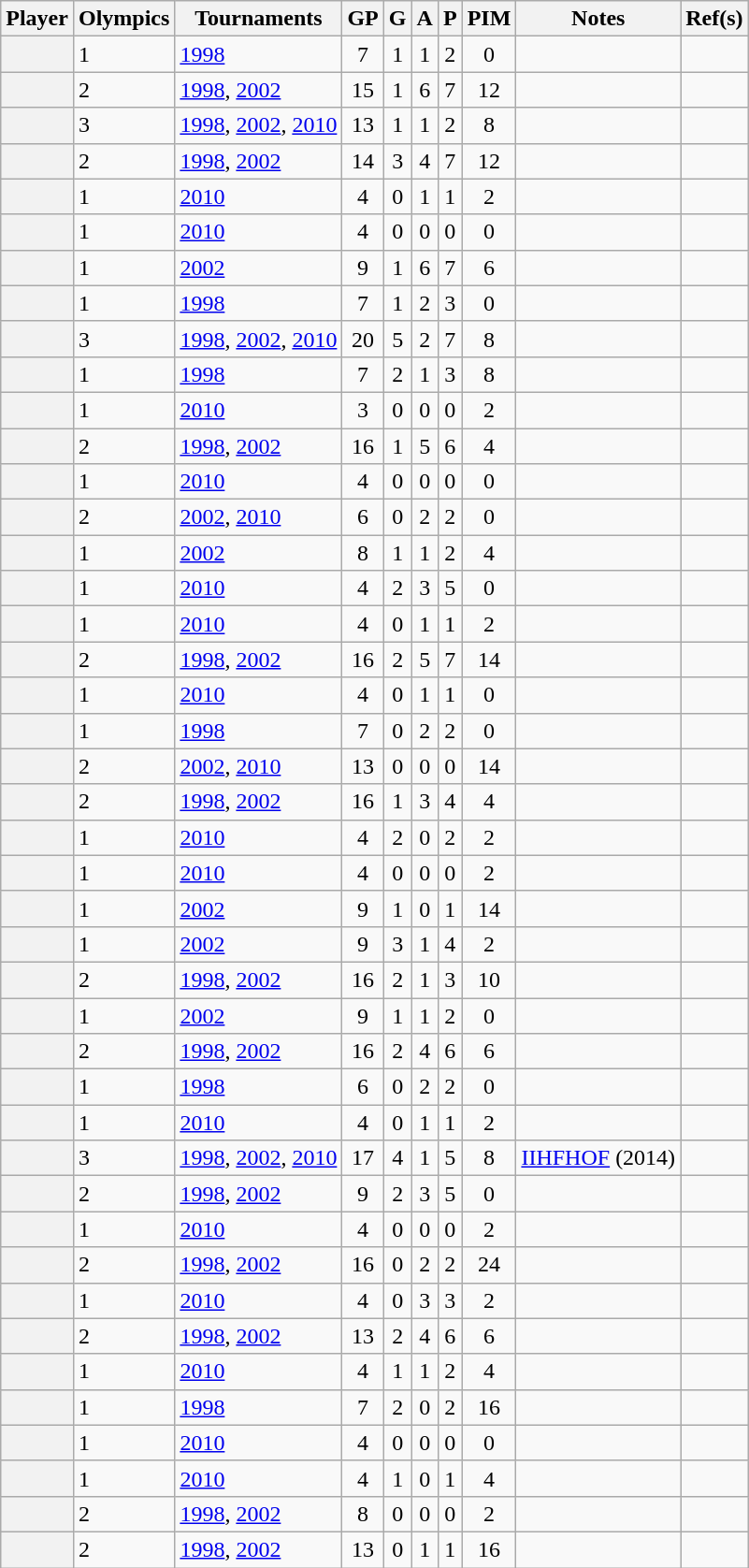<table class="wikitable sortable plainrowheaders" style="text-align:center;">
<tr>
<th scope="col">Player</th>
<th scope="col">Olympics</th>
<th scope="col">Tournaments</th>
<th scope="col">GP</th>
<th scope="col">G</th>
<th scope="col">A</th>
<th scope="col">P</th>
<th scope="col">PIM</th>
<th scope="col">Notes</th>
<th scope="col" class="unsortable">Ref(s)</th>
</tr>
<tr>
<th scope="row"></th>
<td align=left>1</td>
<td align=left><a href='#'>1998</a></td>
<td>7</td>
<td>1</td>
<td>1</td>
<td>2</td>
<td>0</td>
<td align=left></td>
<td align=center></td>
</tr>
<tr>
<th scope="row"></th>
<td align=left>2</td>
<td align=left><a href='#'>1998</a>, <a href='#'>2002</a></td>
<td>15</td>
<td>1</td>
<td>6</td>
<td>7</td>
<td>12</td>
<td align=left></td>
<td align=center></td>
</tr>
<tr>
<th scope="row"></th>
<td align=left>3</td>
<td align=left><a href='#'>1998</a>, <a href='#'>2002</a>, <a href='#'>2010</a></td>
<td>13</td>
<td>1</td>
<td>1</td>
<td>2</td>
<td>8</td>
<td align=left></td>
<td align=center></td>
</tr>
<tr>
<th scope="row"></th>
<td align=left>2</td>
<td align=left><a href='#'>1998</a>, <a href='#'>2002</a></td>
<td>14</td>
<td>3</td>
<td>4</td>
<td>7</td>
<td>12</td>
<td align=left></td>
<td align=center></td>
</tr>
<tr>
<th scope="row"></th>
<td align=left>1</td>
<td align=left><a href='#'>2010</a></td>
<td>4</td>
<td>0</td>
<td>1</td>
<td>1</td>
<td>2</td>
<td align=left></td>
<td align=center></td>
</tr>
<tr>
<th scope="row"></th>
<td align=left>1</td>
<td align=left><a href='#'>2010</a></td>
<td>4</td>
<td>0</td>
<td>0</td>
<td>0</td>
<td>0</td>
<td align=left></td>
<td align=center></td>
</tr>
<tr>
<th scope="row"></th>
<td align=left>1</td>
<td align=left><a href='#'>2002</a></td>
<td>9</td>
<td>1</td>
<td>6</td>
<td>7</td>
<td>6</td>
<td align=left></td>
<td align=center></td>
</tr>
<tr>
<th scope="row"></th>
<td align=left>1</td>
<td align=left><a href='#'>1998</a></td>
<td>7</td>
<td>1</td>
<td>2</td>
<td>3</td>
<td>0</td>
<td align=left></td>
<td align=center></td>
</tr>
<tr>
<th scope="row"></th>
<td align=left>3</td>
<td align=left><a href='#'>1998</a>, <a href='#'>2002</a>, <a href='#'>2010</a></td>
<td>20</td>
<td>5</td>
<td>2</td>
<td>7</td>
<td>8</td>
<td align=left></td>
<td align=center></td>
</tr>
<tr>
<th scope="row"></th>
<td align=left>1</td>
<td align=left><a href='#'>1998</a></td>
<td>7</td>
<td>2</td>
<td>1</td>
<td>3</td>
<td>8</td>
<td align=left></td>
<td align=center></td>
</tr>
<tr>
<th scope="row"></th>
<td align=left>1</td>
<td align=left><a href='#'>2010</a></td>
<td>3</td>
<td>0</td>
<td>0</td>
<td>0</td>
<td>2</td>
<td align=left></td>
<td align=center></td>
</tr>
<tr>
<th scope="row"></th>
<td align=left>2</td>
<td align=left><a href='#'>1998</a>, <a href='#'>2002</a></td>
<td>16</td>
<td>1</td>
<td>5</td>
<td>6</td>
<td>4</td>
<td align=left></td>
<td align=center></td>
</tr>
<tr>
<th scope="row"></th>
<td align=left>1</td>
<td align=left><a href='#'>2010</a></td>
<td>4</td>
<td>0</td>
<td>0</td>
<td>0</td>
<td>0</td>
<td align=left></td>
<td align=center></td>
</tr>
<tr>
<th scope="row"></th>
<td align=left>2</td>
<td align=left><a href='#'>2002</a>, <a href='#'>2010</a></td>
<td>6</td>
<td>0</td>
<td>2</td>
<td>2</td>
<td>0</td>
<td align=left></td>
<td align=center></td>
</tr>
<tr>
<th scope="row"></th>
<td align=left>1</td>
<td align=left><a href='#'>2002</a></td>
<td>8</td>
<td>1</td>
<td>1</td>
<td>2</td>
<td>4</td>
<td align=left></td>
<td align=center></td>
</tr>
<tr>
<th scope="row"></th>
<td align=left>1</td>
<td align=left><a href='#'>2010</a></td>
<td>4</td>
<td>2</td>
<td>3</td>
<td>5</td>
<td>0</td>
<td align=left></td>
<td align=center></td>
</tr>
<tr>
<th scope="row"></th>
<td align=left>1</td>
<td align=left><a href='#'>2010</a></td>
<td>4</td>
<td>0</td>
<td>1</td>
<td>1</td>
<td>2</td>
<td align=left></td>
<td align=center></td>
</tr>
<tr>
<th scope="row"></th>
<td align=left>2</td>
<td align=left><a href='#'>1998</a>, <a href='#'>2002</a></td>
<td>16</td>
<td>2</td>
<td>5</td>
<td>7</td>
<td>14</td>
<td align=left></td>
<td align=center></td>
</tr>
<tr>
<th scope="row"></th>
<td align=left>1</td>
<td align=left><a href='#'>2010</a></td>
<td>4</td>
<td>0</td>
<td>1</td>
<td>1</td>
<td>0</td>
<td align=left></td>
<td align=center></td>
</tr>
<tr>
<th scope="row"></th>
<td align=left>1</td>
<td align=left><a href='#'>1998</a></td>
<td>7</td>
<td>0</td>
<td>2</td>
<td>2</td>
<td>0</td>
<td align=left></td>
<td align=center></td>
</tr>
<tr>
<th scope="row"></th>
<td align=left>2</td>
<td align=left><a href='#'>2002</a>, <a href='#'>2010</a></td>
<td>13</td>
<td>0</td>
<td>0</td>
<td>0</td>
<td>14</td>
<td align=left></td>
<td align=center></td>
</tr>
<tr>
<th scope="row"></th>
<td align=left>2</td>
<td align=left><a href='#'>1998</a>, <a href='#'>2002</a></td>
<td>16</td>
<td>1</td>
<td>3</td>
<td>4</td>
<td>4</td>
<td align=left></td>
<td align=center></td>
</tr>
<tr>
<th scope="row"></th>
<td align=left>1</td>
<td align=left><a href='#'>2010</a></td>
<td>4</td>
<td>2</td>
<td>0</td>
<td>2</td>
<td>2</td>
<td align=left></td>
<td align=center></td>
</tr>
<tr>
<th scope="row"></th>
<td align=left>1</td>
<td align=left><a href='#'>2010</a></td>
<td>4</td>
<td>0</td>
<td>0</td>
<td>0</td>
<td>2</td>
<td align=left></td>
<td align=center></td>
</tr>
<tr>
<th scope="row"></th>
<td align=left>1</td>
<td align=left><a href='#'>2002</a></td>
<td>9</td>
<td>1</td>
<td>0</td>
<td>1</td>
<td>14</td>
<td align=left></td>
<td align=center></td>
</tr>
<tr>
<th scope="row"></th>
<td align=left>1</td>
<td align=left><a href='#'>2002</a></td>
<td>9</td>
<td>3</td>
<td>1</td>
<td>4</td>
<td>2</td>
<td align=left></td>
<td align=center></td>
</tr>
<tr>
<th scope="row"></th>
<td align=left>2</td>
<td align=left><a href='#'>1998</a>, <a href='#'>2002</a></td>
<td>16</td>
<td>2</td>
<td>1</td>
<td>3</td>
<td>10</td>
<td align=left></td>
<td align=center></td>
</tr>
<tr>
<th scope="row"></th>
<td align=left>1</td>
<td align=left><a href='#'>2002</a></td>
<td>9</td>
<td>1</td>
<td>1</td>
<td>2</td>
<td>0</td>
<td align=left></td>
<td align=center></td>
</tr>
<tr>
<th scope="row"></th>
<td align=left>2</td>
<td align=left><a href='#'>1998</a>, <a href='#'>2002</a></td>
<td>16</td>
<td>2</td>
<td>4</td>
<td>6</td>
<td>6</td>
<td align=left></td>
<td align=center></td>
</tr>
<tr>
<th scope="row"></th>
<td align=left>1</td>
<td align=left><a href='#'>1998</a></td>
<td>6</td>
<td>0</td>
<td>2</td>
<td>2</td>
<td>0</td>
<td align=left></td>
<td align=center></td>
</tr>
<tr>
<th scope="row"></th>
<td align=left>1</td>
<td align=left><a href='#'>2010</a></td>
<td>4</td>
<td>0</td>
<td>1</td>
<td>1</td>
<td>2</td>
<td align=left></td>
<td align=center></td>
</tr>
<tr>
<th scope="row"></th>
<td align=left>3</td>
<td align=left><a href='#'>1998</a>, <a href='#'>2002</a>, <a href='#'>2010</a></td>
<td>17</td>
<td>4</td>
<td>1</td>
<td>5</td>
<td>8</td>
<td align=left><a href='#'>IIHFHOF</a> (2014)</td>
<td align=center></td>
</tr>
<tr>
<th scope="row"></th>
<td align=left>2</td>
<td align=left><a href='#'>1998</a>, <a href='#'>2002</a></td>
<td>9</td>
<td>2</td>
<td>3</td>
<td>5</td>
<td>0</td>
<td align=left></td>
<td align=center></td>
</tr>
<tr>
<th scope="row"></th>
<td align=left>1</td>
<td align=left><a href='#'>2010</a></td>
<td>4</td>
<td>0</td>
<td>0</td>
<td>0</td>
<td>2</td>
<td align=left></td>
<td align=center></td>
</tr>
<tr>
<th scope="row"></th>
<td align=left>2</td>
<td align=left><a href='#'>1998</a>, <a href='#'>2002</a></td>
<td>16</td>
<td>0</td>
<td>2</td>
<td>2</td>
<td>24</td>
<td align=left></td>
<td align=center></td>
</tr>
<tr>
<th scope="row"></th>
<td align=left>1</td>
<td align=left><a href='#'>2010</a></td>
<td>4</td>
<td>0</td>
<td>3</td>
<td>3</td>
<td>2</td>
<td align=left></td>
<td align=center></td>
</tr>
<tr>
<th scope="row"></th>
<td align=left>2</td>
<td align=left><a href='#'>1998</a>, <a href='#'>2002</a></td>
<td>13</td>
<td>2</td>
<td>4</td>
<td>6</td>
<td>6</td>
<td align=left></td>
<td align=center></td>
</tr>
<tr>
<th scope="row"></th>
<td align=left>1</td>
<td align=left><a href='#'>2010</a></td>
<td>4</td>
<td>1</td>
<td>1</td>
<td>2</td>
<td>4</td>
<td align=left></td>
<td align=center></td>
</tr>
<tr>
<th scope="row"></th>
<td align=left>1</td>
<td align=left><a href='#'>1998</a></td>
<td>7</td>
<td>2</td>
<td>0</td>
<td>2</td>
<td>16</td>
<td align=left></td>
<td align=center></td>
</tr>
<tr>
<th scope="row"></th>
<td align=left>1</td>
<td align=left><a href='#'>2010</a></td>
<td>4</td>
<td>0</td>
<td>0</td>
<td>0</td>
<td>0</td>
<td align=left></td>
<td align=center></td>
</tr>
<tr>
<th scope="row"></th>
<td align=left>1</td>
<td align=left><a href='#'>2010</a></td>
<td>4</td>
<td>1</td>
<td>0</td>
<td>1</td>
<td>4</td>
<td align=left></td>
<td align=center></td>
</tr>
<tr>
<th scope="row"></th>
<td align=left>2</td>
<td align=left><a href='#'>1998</a>, <a href='#'>2002</a></td>
<td>8</td>
<td>0</td>
<td>0</td>
<td>0</td>
<td>2</td>
<td align=left></td>
<td align=center></td>
</tr>
<tr>
<th scope="row"></th>
<td align=left>2</td>
<td align=left><a href='#'>1998</a>, <a href='#'>2002</a></td>
<td>13</td>
<td>0</td>
<td>1</td>
<td>1</td>
<td>16</td>
<td align=left></td>
<td align=center></td>
</tr>
</table>
